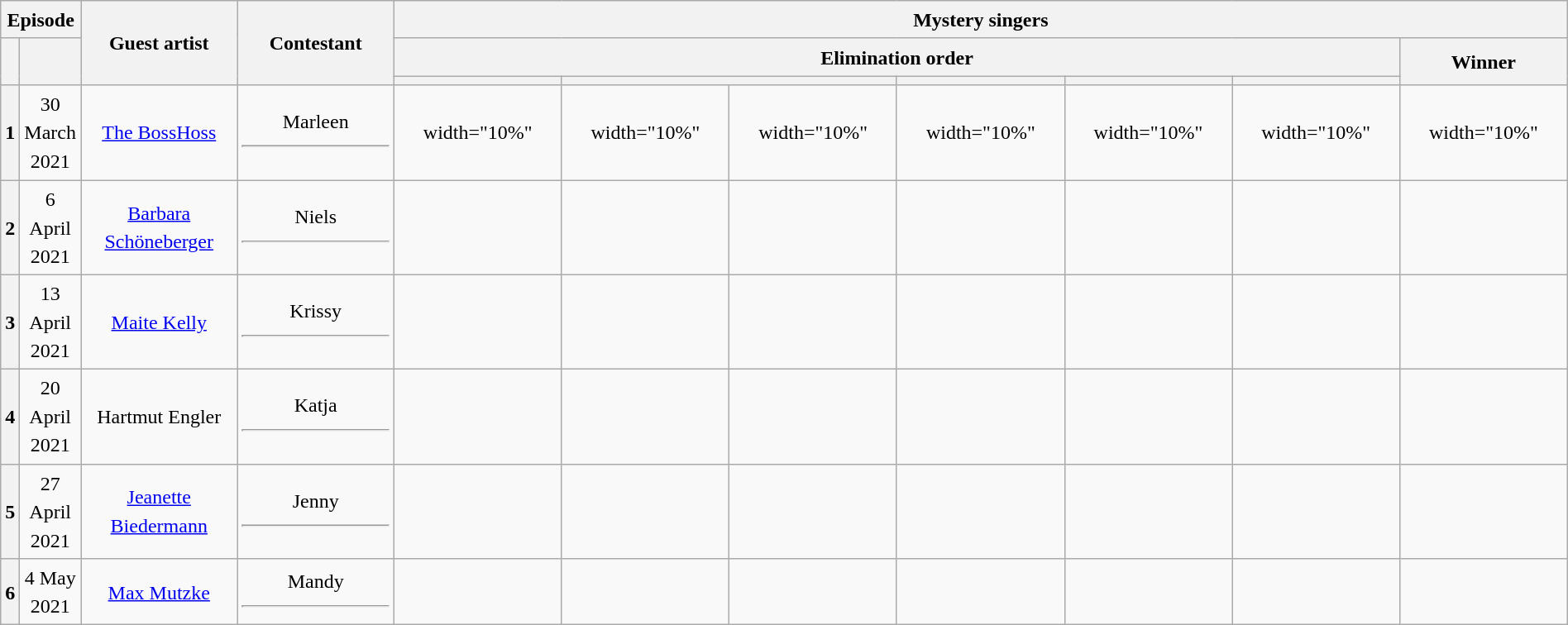<table class="wikitable plainrowheaders mw-collapsible" style="text-align:center; line-height:23px; width:100%;">
<tr>
<th colspan="2" width="1%">Episode</th>
<th rowspan="3" width="10%">Guest artist</th>
<th rowspan="3" width="10%">Contestant</th>
<th colspan="7">Mystery singers<br></th>
</tr>
<tr>
<th rowspan="2"></th>
<th rowspan="2"></th>
<th colspan="6">Elimination order</th>
<th rowspan="2">Winner</th>
</tr>
<tr>
<th></th>
<th colspan="2"></th>
<th></th>
<th></th>
<th></th>
</tr>
<tr>
<th>1</th>
<td>30 March 2021</td>
<td><a href='#'>The BossHoss</a><br></td>
<td>Marleen<hr></td>
<td>width="10%" </td>
<td>width="10%" </td>
<td>width="10%" </td>
<td>width="10%" </td>
<td>width="10%" </td>
<td>width="10%" </td>
<td>width="10%" </td>
</tr>
<tr>
<th>2</th>
<td>6 April 2021</td>
<td><a href='#'>Barbara Schöneberger</a><br></td>
<td>Niels<hr></td>
<td></td>
<td></td>
<td></td>
<td></td>
<td></td>
<td></td>
<td></td>
</tr>
<tr>
<th>3</th>
<td>13 April 2021</td>
<td><a href='#'>Maite Kelly</a><br></td>
<td>Krissy<hr></td>
<td></td>
<td></td>
<td></td>
<td></td>
<td></td>
<td></td>
<td></td>
</tr>
<tr>
<th>4</th>
<td>20 April 2021</td>
<td>Hartmut Engler<br></td>
<td>Katja<hr></td>
<td></td>
<td></td>
<td></td>
<td></td>
<td></td>
<td></td>
<td></td>
</tr>
<tr>
<th>5</th>
<td>27 April 2021</td>
<td><a href='#'>Jeanette Biedermann</a><br></td>
<td>Jenny<hr></td>
<td></td>
<td></td>
<td></td>
<td></td>
<td></td>
<td></td>
<td></td>
</tr>
<tr>
<th>6</th>
<td>4 May 2021</td>
<td><a href='#'>Max Mutzke</a><br></td>
<td>Mandy<hr></td>
<td></td>
<td></td>
<td></td>
<td></td>
<td></td>
<td></td>
<td></td>
</tr>
</table>
